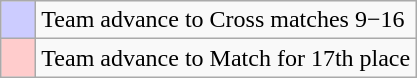<table class="wikitable">
<tr>
<td style="background:#ccf;">    </td>
<td>Team advance to Cross matches 9−16</td>
</tr>
<tr>
<td style="background:#fcc;">    </td>
<td>Team advance to Match for 17th place</td>
</tr>
</table>
